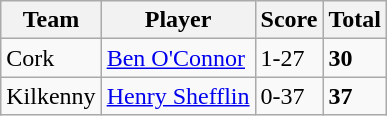<table class="wikitable">
<tr>
<th>Team</th>
<th>Player</th>
<th>Score</th>
<th>Total</th>
</tr>
<tr>
<td>Cork</td>
<td><a href='#'>Ben O'Connor</a></td>
<td>1-27</td>
<td><strong>30</strong></td>
</tr>
<tr>
<td>Kilkenny</td>
<td><a href='#'>Henry Shefflin</a></td>
<td>0-37</td>
<td><strong>37</strong></td>
</tr>
</table>
